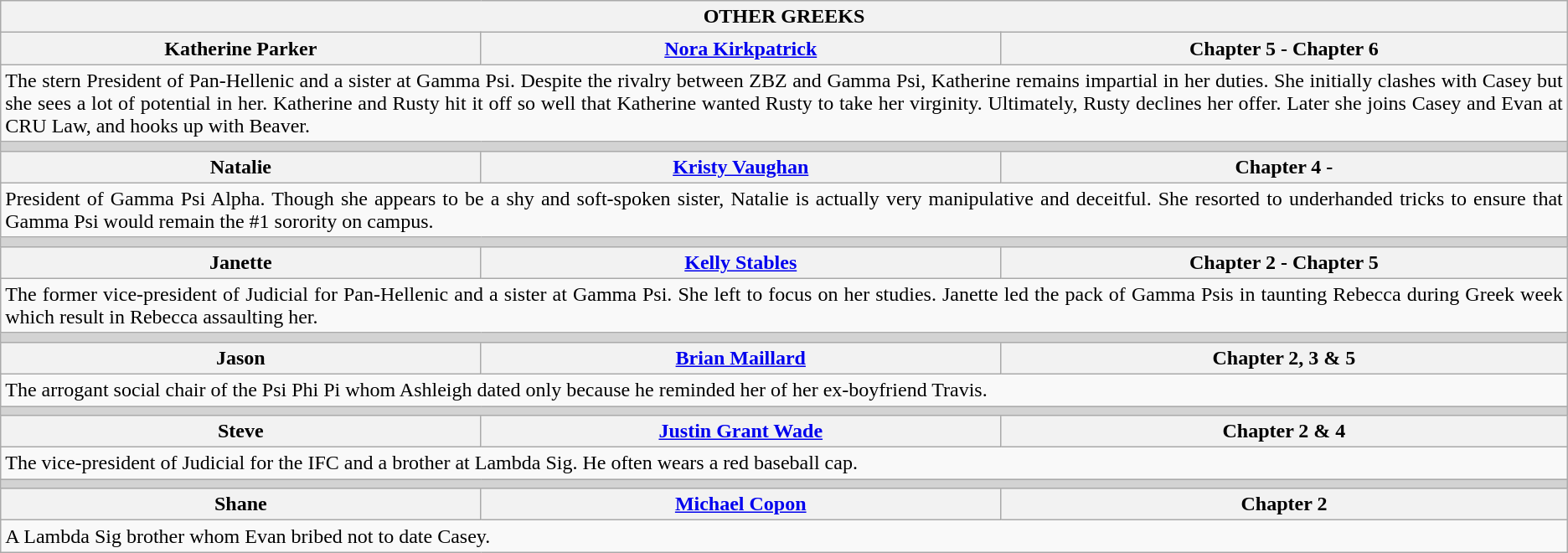<table class= "wikitable" style="text-align:justify;">
<tr>
<th colspan="3">OTHER GREEKS</th>
</tr>
<tr>
<th><strong>Katherine Parker</strong></th>
<th><a href='#'>Nora Kirkpatrick</a></th>
<th>Chapter 5 - Chapter 6</th>
</tr>
<tr>
<td colspan="3" style"3">The stern President of Pan-Hellenic and a sister at Gamma Psi. Despite the rivalry between ZBZ and Gamma Psi, Katherine remains impartial in her duties. She initially clashes with Casey but she sees a lot of potential in her. Katherine and Rusty hit it off so well that Katherine wanted Rusty to take her virginity. Ultimately, Rusty declines her offer. Later she joins Casey and Evan at CRU Law, and hooks up with Beaver.</td>
</tr>
<tr>
<td colspan="3" style="background:lightgray;"></td>
</tr>
<tr>
<th><strong>Natalie</strong></th>
<th><a href='#'>Kristy Vaughan</a></th>
<th>Chapter 4 -</th>
</tr>
<tr>
<td colspan="3">President of Gamma Psi Alpha. Though she appears to be a shy and soft-spoken sister, Natalie is actually very manipulative and deceitful. She resorted to underhanded tricks to ensure that Gamma Psi would remain the #1 sorority on campus.</td>
</tr>
<tr>
<td colspan="3" style="background:lightgray;"></td>
</tr>
<tr>
<th><strong>Janette</strong></th>
<th><a href='#'>Kelly Stables</a></th>
<th>Chapter 2 - Chapter 5</th>
</tr>
<tr>
<td colspan="3">The former vice-president of Judicial for Pan-Hellenic and a sister at Gamma Psi. She left to focus on her studies. Janette led the pack of Gamma Psis in taunting Rebecca during Greek week which result in Rebecca assaulting her.</td>
</tr>
<tr>
<td colspan="3" style="background:lightgray;"></td>
</tr>
<tr>
<th><strong>Jason</strong></th>
<th><a href='#'>Brian Maillard</a></th>
<th>Chapter 2, 3 & 5</th>
</tr>
<tr>
<td colspan="3">The arrogant social chair of the Psi Phi Pi whom Ashleigh dated only because he reminded her of her ex-boyfriend Travis.</td>
</tr>
<tr>
<td colspan="3" style="background:lightgray;"></td>
</tr>
<tr>
<th><strong>Steve</strong></th>
<th><a href='#'>Justin Grant Wade</a></th>
<th>Chapter 2 & 4</th>
</tr>
<tr>
<td colspan="3">The vice-president of Judicial for the IFC and a brother at Lambda Sig. He often wears a red baseball cap.</td>
</tr>
<tr>
<td colspan="3" style="background:lightgray;"></td>
</tr>
<tr>
<th><strong>Shane</strong></th>
<th><a href='#'>Michael Copon</a></th>
<th>Chapter 2</th>
</tr>
<tr>
<td colspan="3">A Lambda Sig brother whom Evan bribed not to date Casey.</td>
</tr>
</table>
